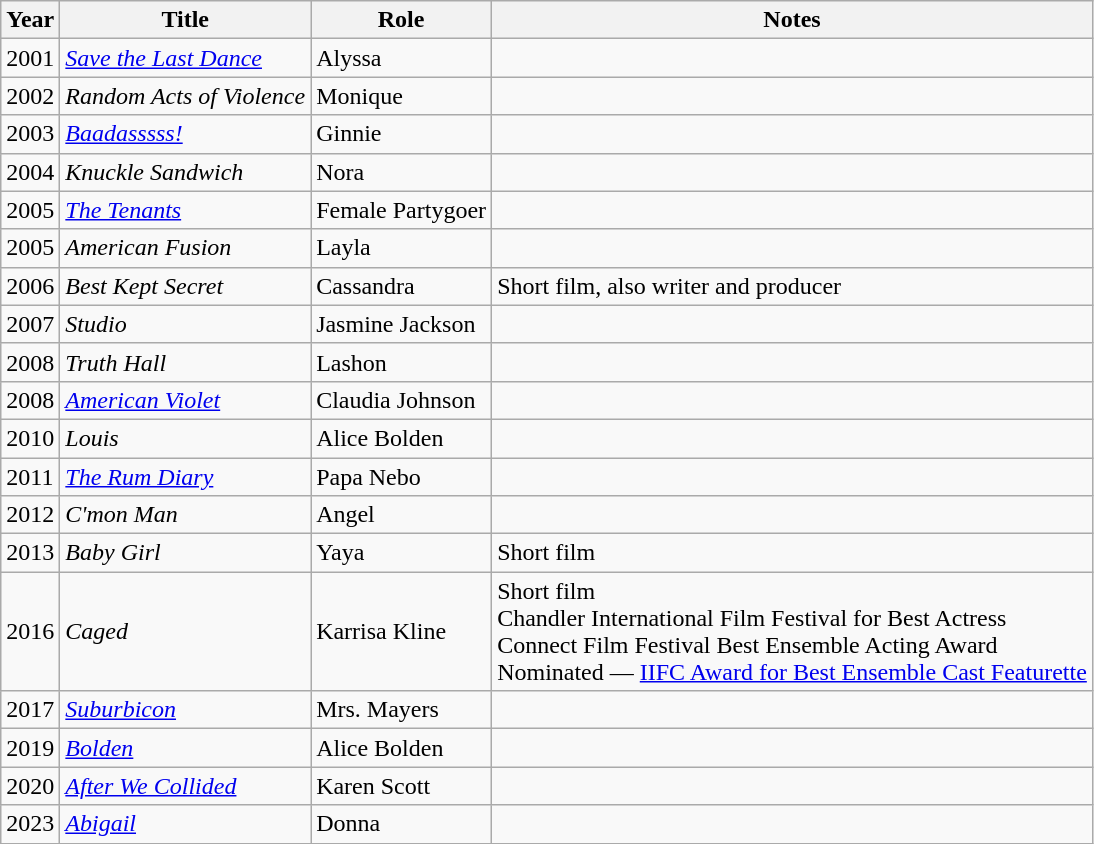<table class="wikitable sortable">
<tr>
<th>Year</th>
<th>Title</th>
<th>Role</th>
<th class="unsortable">Notes</th>
</tr>
<tr>
<td>2001</td>
<td><em><a href='#'>Save the Last Dance</a></em></td>
<td>Alyssa</td>
<td></td>
</tr>
<tr>
<td>2002</td>
<td><em>Random Acts of Violence</em></td>
<td>Monique</td>
<td></td>
</tr>
<tr>
<td>2003</td>
<td><em><a href='#'>Baadasssss!</a></em></td>
<td>Ginnie</td>
<td></td>
</tr>
<tr>
<td>2004</td>
<td><em>Knuckle Sandwich</em></td>
<td>Nora</td>
<td></td>
</tr>
<tr>
<td>2005</td>
<td><em><a href='#'>The Tenants</a></em></td>
<td>Female Partygoer</td>
<td></td>
</tr>
<tr>
<td>2005</td>
<td><em>American Fusion</em></td>
<td>Layla</td>
<td></td>
</tr>
<tr>
<td>2006</td>
<td><em>Best Kept Secret</em></td>
<td>Cassandra</td>
<td>Short film, also writer and producer</td>
</tr>
<tr>
<td>2007</td>
<td><em>Studio</em></td>
<td>Jasmine Jackson</td>
<td></td>
</tr>
<tr>
<td>2008</td>
<td><em>Truth Hall</em></td>
<td>Lashon</td>
<td></td>
</tr>
<tr>
<td>2008</td>
<td><em><a href='#'>American Violet</a></em></td>
<td>Claudia Johnson</td>
<td></td>
</tr>
<tr>
<td>2010</td>
<td><em>Louis</em></td>
<td>Alice Bolden</td>
<td></td>
</tr>
<tr>
<td>2011</td>
<td><em><a href='#'>The Rum Diary</a></em></td>
<td>Papa Nebo</td>
<td></td>
</tr>
<tr>
<td>2012</td>
<td><em>C'mon Man</em></td>
<td>Angel</td>
<td></td>
</tr>
<tr>
<td>2013</td>
<td><em>Baby Girl</em></td>
<td>Yaya</td>
<td>Short film</td>
</tr>
<tr>
<td>2016</td>
<td><em>Caged</em></td>
<td>Karrisa Kline</td>
<td>Short film<br>Chandler International Film Festival for Best Actress<br>Connect Film Festival Best Ensemble Acting Award<br>Nominated — <a href='#'>IIFC Award for Best Ensemble Cast Featurette</a></td>
</tr>
<tr>
<td>2017</td>
<td><em><a href='#'>Suburbicon</a></em></td>
<td>Mrs. Mayers</td>
<td></td>
</tr>
<tr>
<td>2019</td>
<td><em><a href='#'>Bolden</a></em></td>
<td>Alice Bolden</td>
<td></td>
</tr>
<tr>
<td>2020</td>
<td><em><a href='#'>After We Collided</a></em></td>
<td>Karen Scott</td>
<td></td>
</tr>
<tr>
<td>2023</td>
<td><a href='#'><em>Abigail</em></a></td>
<td>Donna</td>
<td></td>
</tr>
</table>
